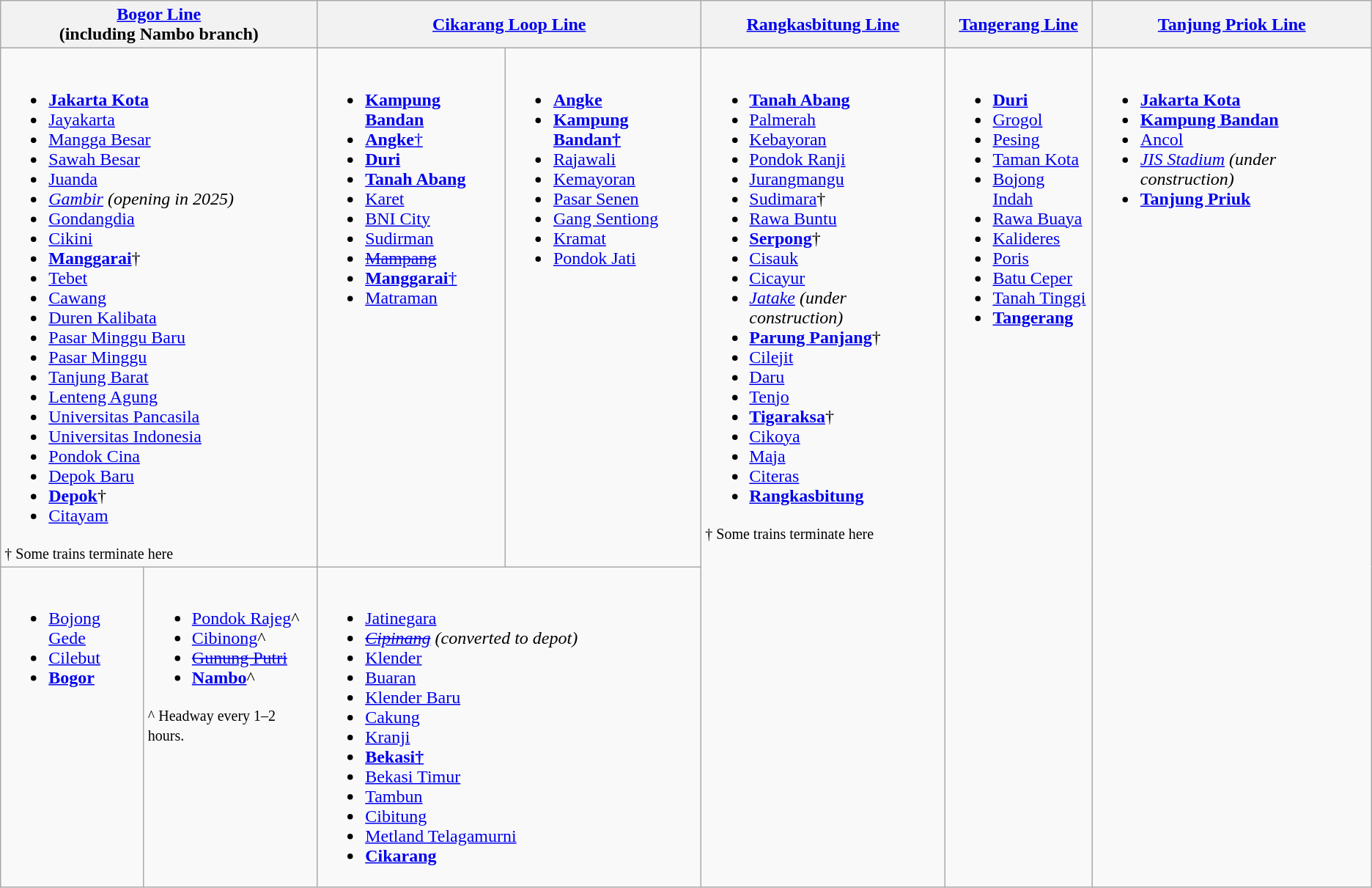<table class="wikitable">
<tr>
<th colspan="2"> <a href='#'>Bogor Line</a><br>(including Nambo branch)</th>
<th colspan="2"> <a href='#'>Cikarang Loop Line</a></th>
<th> <a href='#'>Rangkasbitung Line</a></th>
<th> <a href='#'>Tangerang Line</a></th>
<th> <a href='#'>Tanjung Priok Line</a></th>
</tr>
<tr>
<td colspan="2" valign="top"><br><ul><li><strong><a href='#'>Jakarta Kota</a></strong></li><li><a href='#'>Jayakarta</a></li><li><a href='#'>Mangga Besar</a></li><li><a href='#'>Sawah Besar</a></li><li><a href='#'>Juanda</a></li><li><em><a href='#'>Gambir</a> (opening in 2025)</em></li><li><a href='#'>Gondangdia</a></li><li><a href='#'>Cikini</a></li><li><strong><a href='#'>Manggarai</a></strong>†</li><li><a href='#'>Tebet</a></li><li><a href='#'>Cawang</a></li><li><a href='#'>Duren Kalibata</a></li><li><a href='#'>Pasar Minggu Baru</a></li><li><a href='#'>Pasar Minggu</a></li><li><a href='#'>Tanjung Barat</a></li><li><a href='#'>Lenteng Agung</a></li><li><a href='#'>Universitas Pancasila</a></li><li><a href='#'>Universitas Indonesia</a></li><li><a href='#'>Pondok Cina</a></li><li><a href='#'>Depok Baru</a></li><li><strong><a href='#'>Depok</a></strong>†</li><li><a href='#'>Citayam</a></li></ul><small>† Some trains terminate here</small></td>
<td valign="top"><br><ul><li><a href='#'><strong>Kampung Bandan</strong></a></li><li><a href='#'><strong>Angke</strong>†</a></li><li><a href='#'><strong>Duri</strong></a></li><li><a href='#'><strong>Tanah Abang</strong></a></li><li><a href='#'>Karet</a></li><li><a href='#'>BNI City</a></li><li><a href='#'>Sudirman</a></li><li><a href='#'><s>Mampang</s></a></li><li><strong><a href='#'>Manggarai</a></strong><a href='#'>†</a></li><li><a href='#'>Matraman</a></li></ul></td>
<td valign="top"><br><ul><li><strong><a href='#'>Angke</a></strong></li><li><a href='#'><strong>Kampung Bandan</strong></a><strong><a href='#'>†</a></strong></li><li><a href='#'>Rajawali</a></li><li><a href='#'>Kemayoran</a></li><li><a href='#'>Pasar Senen</a></li><li><a href='#'>Gang Sentiong</a></li><li><a href='#'>Kramat</a></li><li><a href='#'>Pondok Jati</a></li></ul></td>
<td rowspan="2" valign="top"><br><ul><li><strong><a href='#'>Tanah Abang</a></strong></li><li><a href='#'>Palmerah</a></li><li><a href='#'>Kebayoran</a></li><li><a href='#'>Pondok Ranji</a></li><li><a href='#'>Jurangmangu</a></li><li><a href='#'>Sudimara</a>†</li><li><a href='#'>Rawa Buntu</a></li><li><strong><a href='#'>Serpong</a></strong>†</li><li><a href='#'>Cisauk</a></li><li><a href='#'>Cicayur</a></li><li><em><a href='#'>Jatake</a> (under construction)</em></li><li><strong><a href='#'>Parung Panjang</a></strong>†</li><li><a href='#'>Cilejit</a></li><li><a href='#'>Daru</a></li><li><a href='#'>Tenjo</a></li><li><strong><a href='#'>Tigaraksa</a></strong>†</li><li><a href='#'>Cikoya</a></li><li><a href='#'>Maja</a></li><li><a href='#'>Citeras</a></li><li><strong><a href='#'>Rangkasbitung</a></strong></li></ul><small>† Some trains terminate here</small></td>
<td rowspan="2" valign="top"><br><ul><li><strong><a href='#'>Duri</a></strong></li><li><a href='#'>Grogol</a></li><li><a href='#'>Pesing</a></li><li><a href='#'>Taman Kota</a></li><li><a href='#'>Bojong Indah</a></li><li><a href='#'>Rawa Buaya</a></li><li><a href='#'>Kalideres</a></li><li><a href='#'>Poris</a></li><li><a href='#'>Batu Ceper</a></li><li><a href='#'>Tanah Tinggi</a></li><li><strong><a href='#'>Tangerang</a></strong></li></ul></td>
<td rowspan="2" valign="top"><br><ul><li><strong><a href='#'>Jakarta Kota</a></strong></li><li><strong><a href='#'>Kampung Bandan</a></strong></li><li><a href='#'>Ancol</a></li><li><em><a href='#'>JIS Stadium</a> (under construction)</em></li><li><strong><a href='#'>Tanjung Priuk</a></strong></li></ul></td>
</tr>
<tr>
<td valign="top"><br><ul><li><a href='#'>Bojong Gede</a></li><li><a href='#'>Cilebut</a></li><li><strong><a href='#'>Bogor</a></strong></li></ul></td>
<td valign="top"><br><ul><li><a href='#'>Pondok Rajeg</a>^</li><li><a href='#'>Cibinong</a>^</li><li><a href='#'><s>Gunung Putri</s></a></li><li><strong><a href='#'>Nambo</a></strong>^</li></ul><small>^ Headway every 1–2 hours.</small></td>
<td colspan="2" valign="top"><br><ul><li><a href='#'>Jatinegara</a></li><li><em><a href='#'><s>Cipinang</s></a> (converted to depot)</em></li><li><a href='#'>Klender</a></li><li><a href='#'>Buaran</a></li><li><a href='#'>Klender Baru</a></li><li><a href='#'>Cakung</a></li><li><a href='#'>Kranji</a></li><li><strong><a href='#'>Bekasi†</a></strong></li><li><a href='#'>Bekasi Timur</a></li><li><a href='#'>Tambun</a></li><li><a href='#'>Cibitung</a></li><li><a href='#'>Metland Telagamurni</a></li><li><strong><a href='#'>Cikarang</a></strong></li></ul></td>
</tr>
</table>
